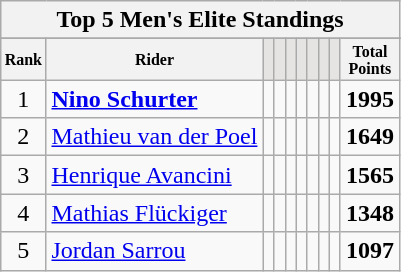<table class="wikitable sortable">
<tr>
<th colspan=27 align="center"><strong>Top 5 Men's Elite Standings</strong></th>
</tr>
<tr>
</tr>
<tr style="font-size:8pt;font-weight:bold">
<th align="center">Rank</th>
<th align="center">Rider</th>
<th class=unsortable style="background:#E5E4E2;"><small></small></th>
<th class=unsortable style="background:#E5E4E2;"><small></small></th>
<th class=unsortable style="background:#E5E4E2;"><small></small></th>
<th class=unsortable style="background:#E5E4E2;"><small></small></th>
<th class=unsortable style="background:#E5E4E2;"><small></small></th>
<th class=unsortable style="background:#E5E4E2;"><small></small></th>
<th class=unsortable style="background:#E5E4E2;"><small></small></th>
<th align="center">Total<br>Points</th>
</tr>
<tr>
<td align=center>1</td>
<td> <strong><a href='#'>Nino Schurter</a></strong></td>
<td align=center></td>
<td align=center></td>
<td align=center></td>
<td align=center></td>
<td align=center></td>
<td align=center></td>
<td align=center></td>
<td align=center><strong>1995</strong></td>
</tr>
<tr>
<td align=center>2</td>
<td> <a href='#'>Mathieu van der Poel</a></td>
<td align=center></td>
<td align=center></td>
<td align=center></td>
<td align=center></td>
<td align=center></td>
<td align=center></td>
<td align=center></td>
<td align=center><strong>1649</strong></td>
</tr>
<tr>
<td align=center>3</td>
<td> <a href='#'>Henrique Avancini</a></td>
<td align=center></td>
<td align=center></td>
<td align=center></td>
<td align=center></td>
<td align=center></td>
<td align=center></td>
<td align=center></td>
<td align=center><strong>1565</strong></td>
</tr>
<tr>
<td align=center>4</td>
<td> <a href='#'>Mathias Flückiger</a></td>
<td align=center></td>
<td align=center></td>
<td align=center></td>
<td align=center></td>
<td align=center></td>
<td align=center></td>
<td align=center></td>
<td align=center><strong>1348</strong></td>
</tr>
<tr>
<td align=center>5</td>
<td> <a href='#'>Jordan Sarrou</a></td>
<td align=center></td>
<td align=center></td>
<td align=center></td>
<td align=center></td>
<td align=center></td>
<td align=center></td>
<td align=center></td>
<td align=center><strong>1097</strong></td>
</tr>
</table>
